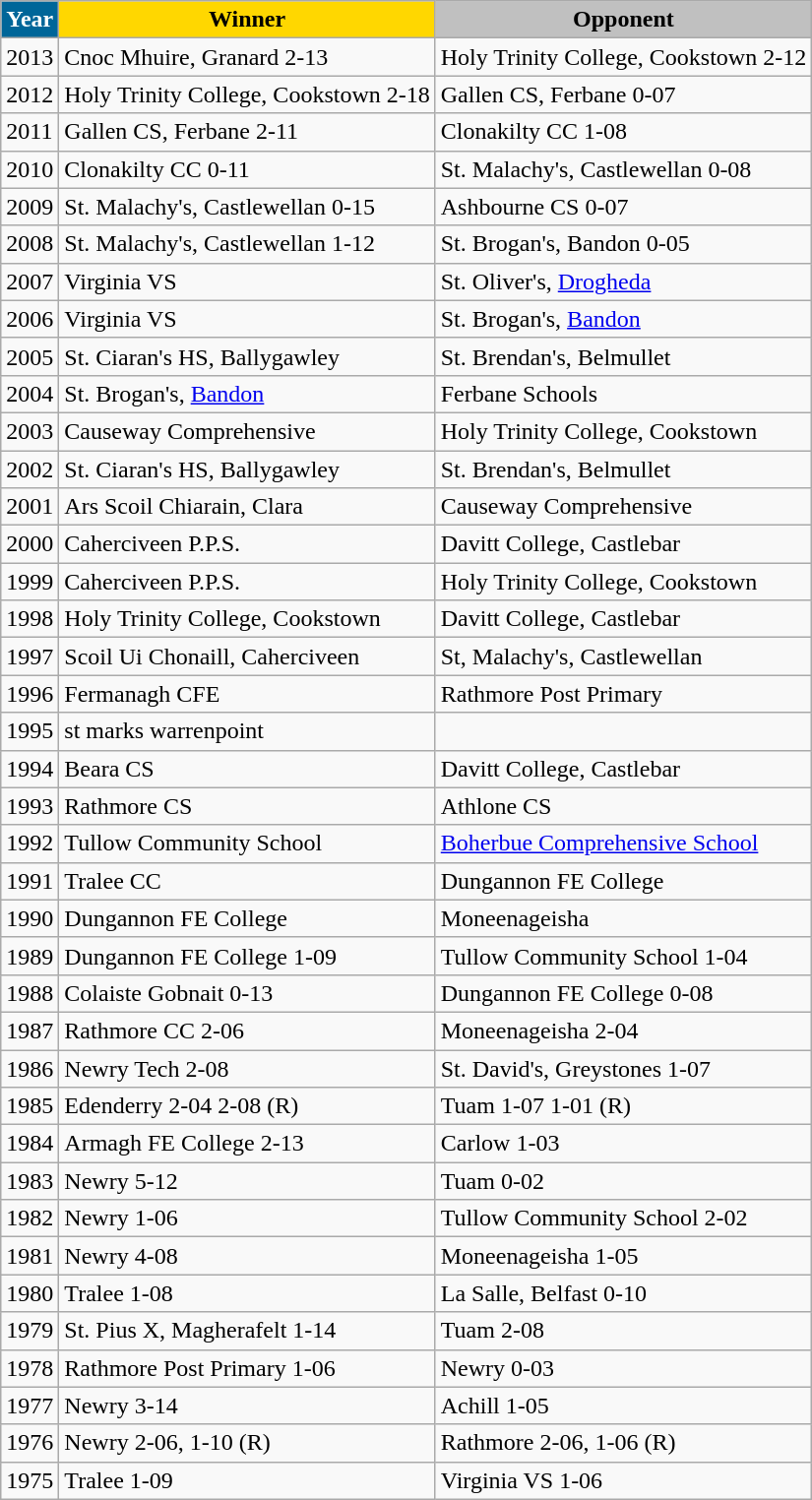<table class="wikitable">
<tr>
<th style="background:#069; color:white;">Year</th>
<th style="background:gold;">Winner</th>
<th style="background:silver;">Opponent</th>
</tr>
<tr>
<td>2013</td>
<td>Cnoc Mhuire, Granard 2-13</td>
<td>Holy Trinity College, Cookstown 2-12</td>
</tr>
<tr>
<td>2012 </td>
<td>Holy Trinity College, Cookstown 2-18</td>
<td>Gallen CS, Ferbane 0-07</td>
</tr>
<tr>
<td>2011</td>
<td>Gallen CS, Ferbane 2-11</td>
<td>Clonakilty CC 1-08</td>
</tr>
<tr>
<td>2010</td>
<td>Clonakilty CC 0-11</td>
<td>St. Malachy's, Castlewellan 0-08</td>
</tr>
<tr>
<td>2009</td>
<td>St. Malachy's, Castlewellan 0-15</td>
<td>Ashbourne CS 0-07</td>
</tr>
<tr>
<td>2008</td>
<td>St. Malachy's, Castlewellan 1-12</td>
<td>St. Brogan's, Bandon 0-05</td>
</tr>
<tr>
<td>2007</td>
<td>Virginia VS</td>
<td>St. Oliver's, <a href='#'>Drogheda</a></td>
</tr>
<tr>
<td>2006</td>
<td>Virginia VS</td>
<td>St. Brogan's, <a href='#'>Bandon</a></td>
</tr>
<tr>
<td>2005</td>
<td>St. Ciaran's HS, Ballygawley</td>
<td>St. Brendan's, Belmullet</td>
</tr>
<tr>
<td>2004</td>
<td>St. Brogan's, <a href='#'>Bandon</a></td>
<td>Ferbane Schools</td>
</tr>
<tr>
<td>2003</td>
<td>Causeway Comprehensive</td>
<td>Holy Trinity College, Cookstown</td>
</tr>
<tr>
<td>2002</td>
<td>St. Ciaran's HS, Ballygawley</td>
<td>St. Brendan's, Belmullet</td>
</tr>
<tr>
<td>2001</td>
<td>Ars Scoil Chiarain, Clara</td>
<td>Causeway Comprehensive</td>
</tr>
<tr>
<td>2000</td>
<td>Caherciveen P.P.S.</td>
<td>Davitt College, Castlebar</td>
</tr>
<tr>
<td>1999</td>
<td>Caherciveen P.P.S.</td>
<td>Holy Trinity College, Cookstown</td>
</tr>
<tr>
<td>1998</td>
<td>Holy Trinity College, Cookstown</td>
<td>Davitt College, Castlebar</td>
</tr>
<tr>
<td>1997</td>
<td>Scoil Ui Chonaill, Caherciveen</td>
<td>St, Malachy's, Castlewellan</td>
</tr>
<tr>
<td>1996</td>
<td>Fermanagh CFE</td>
<td>Rathmore Post Primary</td>
</tr>
<tr>
<td>1995</td>
<td>st marks warrenpoint</td>
<td></td>
</tr>
<tr>
<td>1994</td>
<td>Beara CS</td>
<td>Davitt College, Castlebar</td>
</tr>
<tr>
<td>1993</td>
<td>Rathmore CS</td>
<td>Athlone CS</td>
</tr>
<tr>
<td>1992</td>
<td>Tullow Community School</td>
<td><a href='#'>Boherbue Comprehensive School</a></td>
</tr>
<tr>
<td>1991</td>
<td>Tralee CC</td>
<td>Dungannon FE College</td>
</tr>
<tr>
<td>1990</td>
<td>Dungannon FE College</td>
<td>Moneenageisha</td>
</tr>
<tr>
<td>1989</td>
<td>Dungannon FE College 1-09</td>
<td>Tullow Community School 1-04</td>
</tr>
<tr>
<td>1988</td>
<td>Colaiste Gobnait 0-13</td>
<td>Dungannon FE College 0-08</td>
</tr>
<tr>
<td>1987</td>
<td>Rathmore CC 2-06</td>
<td>Moneenageisha 2-04</td>
</tr>
<tr>
<td>1986</td>
<td>Newry Tech 2-08</td>
<td>St. David's, Greystones 1-07</td>
</tr>
<tr>
<td>1985</td>
<td>Edenderry 2-04 2-08 (R)</td>
<td>Tuam 1-07 1-01 (R)</td>
</tr>
<tr>
<td>1984</td>
<td>Armagh FE College 2-13</td>
<td>Carlow 1-03</td>
</tr>
<tr>
<td>1983</td>
<td>Newry 5-12</td>
<td>Tuam 0-02</td>
</tr>
<tr>
<td>1982</td>
<td>Newry 1-06</td>
<td>Tullow Community School 2-02</td>
</tr>
<tr>
<td>1981</td>
<td>Newry 4-08</td>
<td>Moneenageisha 1-05</td>
</tr>
<tr>
<td>1980</td>
<td>Tralee 1-08</td>
<td>La Salle, Belfast 0-10</td>
</tr>
<tr>
<td>1979</td>
<td>St. Pius X, Magherafelt 1-14</td>
<td>Tuam 2-08</td>
</tr>
<tr>
<td>1978</td>
<td>Rathmore Post Primary 1-06</td>
<td>Newry 0-03</td>
</tr>
<tr>
<td>1977</td>
<td>Newry 3-14</td>
<td>Achill 1-05</td>
</tr>
<tr>
<td>1976</td>
<td>Newry 2-06, 1-10 (R)</td>
<td>Rathmore 2-06, 1-06 (R)</td>
</tr>
<tr>
<td>1975</td>
<td>Tralee 1-09</td>
<td>Virginia VS 1-06</td>
</tr>
</table>
